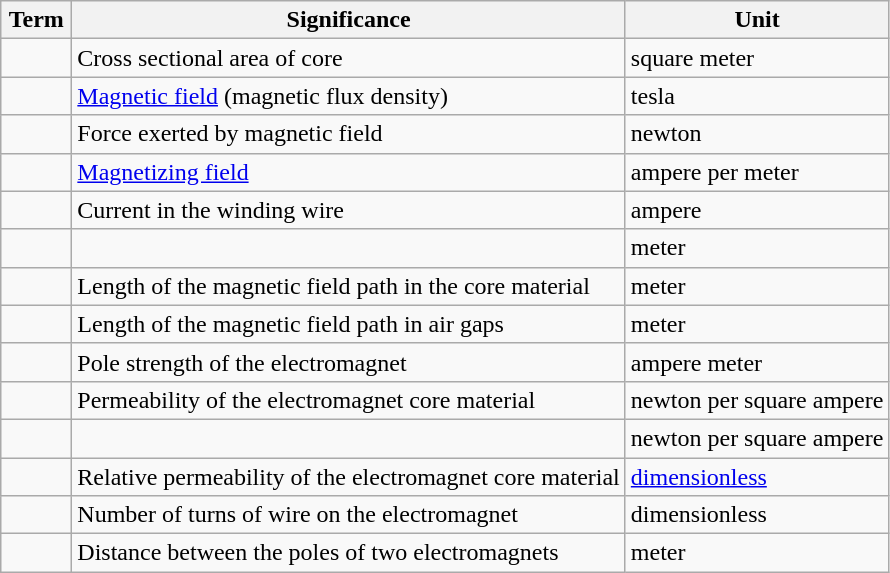<table class="wikitable">
<tr>
<th>Term</th>
<th>Significance</th>
<th>Unit</th>
</tr>
<tr>
<td width="40"></td>
<td>Cross sectional area of core</td>
<td>square meter</td>
</tr>
<tr>
<td></td>
<td><a href='#'>Magnetic field</a> (magnetic flux density)</td>
<td>tesla</td>
</tr>
<tr>
<td></td>
<td>Force exerted by magnetic field</td>
<td>newton</td>
</tr>
<tr>
<td></td>
<td><a href='#'>Magnetizing field</a></td>
<td>ampere per meter</td>
</tr>
<tr>
<td></td>
<td>Current in the winding wire</td>
<td>ampere</td>
</tr>
<tr>
<td></td>
<td></td>
<td>meter</td>
</tr>
<tr>
<td></td>
<td>Length of the magnetic field path in the core material</td>
<td>meter</td>
</tr>
<tr>
<td></td>
<td>Length of the magnetic field path in air gaps</td>
<td>meter</td>
</tr>
<tr>
<td></td>
<td>Pole strength of the electromagnet</td>
<td>ampere meter</td>
</tr>
<tr>
<td></td>
<td>Permeability of the electromagnet core material</td>
<td>newton per square ampere</td>
</tr>
<tr>
<td></td>
<td></td>
<td>newton per square ampere</td>
</tr>
<tr>
<td></td>
<td>Relative permeability of the electromagnet core material</td>
<td><a href='#'>dimensionless</a></td>
</tr>
<tr>
<td></td>
<td>Number of turns of wire on the electromagnet</td>
<td>dimensionless</td>
</tr>
<tr>
<td></td>
<td>Distance between the poles of two electromagnets</td>
<td>meter</td>
</tr>
</table>
